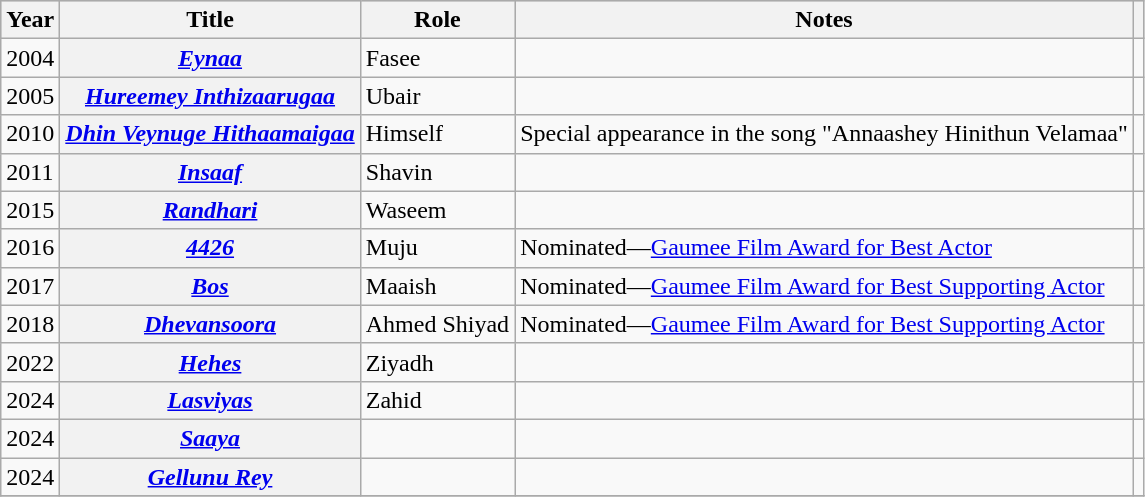<table class="wikitable sortable plainrowheaders">
<tr style="background:#ccc; text-align:center;">
<th scope="col">Year</th>
<th scope="col">Title</th>
<th scope="col">Role</th>
<th scope="col">Notes</th>
<th scope="col" class="unsortable"></th>
</tr>
<tr>
<td>2004</td>
<th scope="row"><em><a href='#'>Eynaa</a></em></th>
<td>Fasee</td>
<td></td>
<td style="text-align: center;"></td>
</tr>
<tr>
<td>2005</td>
<th scope="row"><em><a href='#'>Hureemey Inthizaarugaa</a></em></th>
<td>Ubair</td>
<td></td>
<td style="text-align: center;"></td>
</tr>
<tr>
<td>2010</td>
<th scope="row"><em><a href='#'>Dhin Veynuge Hithaamaigaa</a></em></th>
<td>Himself</td>
<td>Special appearance in the song "Annaashey Hinithun Velamaa"</td>
<td style="text-align: center;"></td>
</tr>
<tr>
<td>2011</td>
<th scope="row"><em><a href='#'>Insaaf</a></em></th>
<td>Shavin</td>
<td></td>
<td style="text-align: center;"></td>
</tr>
<tr>
<td>2015</td>
<th scope="row"><em><a href='#'>Randhari</a></em></th>
<td>Waseem</td>
<td></td>
<td style="text-align: center;"></td>
</tr>
<tr>
<td>2016</td>
<th scope="row"><em><a href='#'>4426</a></em></th>
<td>Muju</td>
<td>Nominated—<a href='#'>Gaumee Film Award for Best Actor</a></td>
<td style="text-align: center;"></td>
</tr>
<tr>
<td>2017</td>
<th scope="row"><em><a href='#'>Bos</a></em></th>
<td>Maaish</td>
<td>Nominated—<a href='#'>Gaumee Film Award for Best Supporting Actor</a></td>
<td style="text-align: center;"></td>
</tr>
<tr>
<td>2018</td>
<th scope="row"><em><a href='#'>Dhevansoora</a></em></th>
<td>Ahmed Shiyad</td>
<td>Nominated—<a href='#'>Gaumee Film Award for Best Supporting Actor</a></td>
<td style="text-align: center;"></td>
</tr>
<tr>
<td>2022</td>
<th scope="row"><em><a href='#'>Hehes</a></em></th>
<td>Ziyadh</td>
<td></td>
<td style="text-align:center;"></td>
</tr>
<tr>
<td>2024</td>
<th scope="row"><em><a href='#'>Lasviyas</a></em></th>
<td>Zahid</td>
<td></td>
<td style="text-align:center;"></td>
</tr>
<tr>
<td>2024</td>
<th scope="row"><em><a href='#'>Saaya</a></em></th>
<td></td>
<td></td>
<td style="text-align: center;"></td>
</tr>
<tr>
<td>2024</td>
<th scope="row"><em><a href='#'>Gellunu Rey</a></em></th>
<td></td>
<td></td>
<td style="text-align: center;"></td>
</tr>
<tr>
</tr>
</table>
